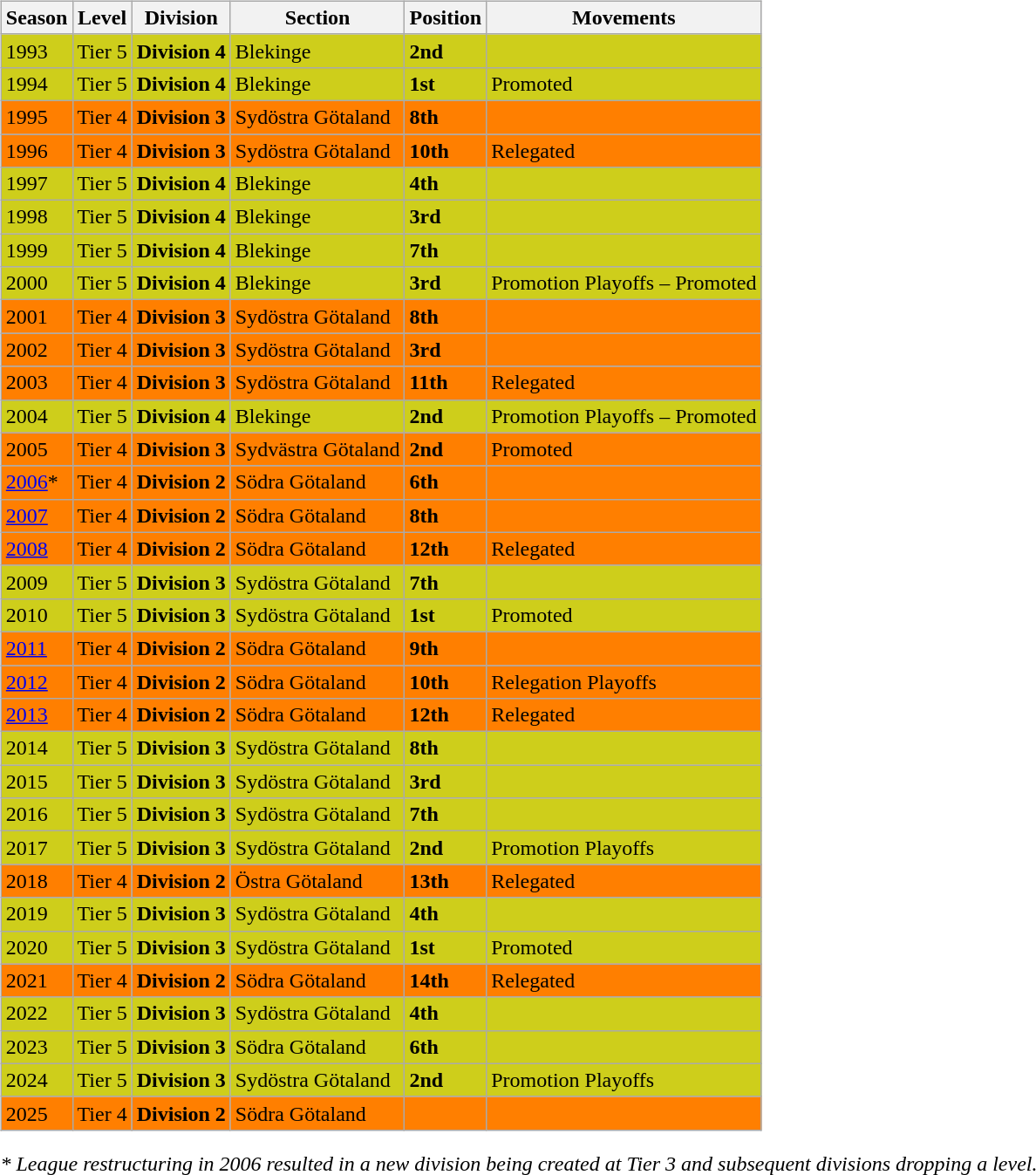<table>
<tr>
<td valign="top" width=0%><br><table class="wikitable">
<tr style="background:#f0f6fa;">
<th><strong>Season</strong></th>
<th><strong>Level</strong></th>
<th><strong>Division</strong></th>
<th><strong>Section</strong></th>
<th><strong>Position</strong></th>
<th><strong>Movements</strong></th>
</tr>
<tr>
<td style="background:#CECE1B;">1993</td>
<td style="background:#CECE1B;">Tier 5</td>
<td style="background:#CECE1B;"><strong>Division 4</strong></td>
<td style="background:#CECE1B;">Blekinge</td>
<td style="background:#CECE1B;"><strong>2nd</strong></td>
<td style="background:#CECE1B;"></td>
</tr>
<tr>
<td style="background:#CECE1B;">1994</td>
<td style="background:#CECE1B;">Tier 5</td>
<td style="background:#CECE1B;"><strong>Division 4</strong></td>
<td style="background:#CECE1B;">Blekinge</td>
<td style="background:#CECE1B;"><strong>1st</strong></td>
<td style="background:#CECE1B;">Promoted</td>
</tr>
<tr>
<td style="background:#FF7F00;">1995</td>
<td style="background:#FF7F00;">Tier 4</td>
<td style="background:#FF7F00;"><strong>Division 3</strong></td>
<td style="background:#FF7F00;">Sydöstra Götaland</td>
<td style="background:#FF7F00;"><strong>8th</strong></td>
<td style="background:#FF7F00;"></td>
</tr>
<tr>
<td style="background:#FF7F00;">1996</td>
<td style="background:#FF7F00;">Tier 4</td>
<td style="background:#FF7F00;"><strong>Division 3</strong></td>
<td style="background:#FF7F00;">Sydöstra Götaland</td>
<td style="background:#FF7F00;"><strong>10th</strong></td>
<td style="background:#FF7F00;">Relegated</td>
</tr>
<tr>
<td style="background:#CECE1B;">1997</td>
<td style="background:#CECE1B;">Tier 5</td>
<td style="background:#CECE1B;"><strong>Division 4</strong></td>
<td style="background:#CECE1B;">Blekinge</td>
<td style="background:#CECE1B;"><strong>4th</strong></td>
<td style="background:#CECE1B;"></td>
</tr>
<tr>
<td style="background:#CECE1B;">1998</td>
<td style="background:#CECE1B;">Tier 5</td>
<td style="background:#CECE1B;"><strong>Division 4</strong></td>
<td style="background:#CECE1B;">Blekinge</td>
<td style="background:#CECE1B;"><strong>3rd</strong></td>
<td style="background:#CECE1B;"></td>
</tr>
<tr>
<td style="background:#CECE1B;">1999</td>
<td style="background:#CECE1B;">Tier 5</td>
<td style="background:#CECE1B;"><strong>Division 4</strong></td>
<td style="background:#CECE1B;">Blekinge</td>
<td style="background:#CECE1B;"><strong>7th</strong></td>
<td style="background:#CECE1B;"></td>
</tr>
<tr>
<td style="background:#CECE1B;">2000</td>
<td style="background:#CECE1B;">Tier 5</td>
<td style="background:#CECE1B;"><strong>Division 4</strong></td>
<td style="background:#CECE1B;">Blekinge</td>
<td style="background:#CECE1B;"><strong>3rd</strong></td>
<td style="background:#CECE1B;">Promotion Playoffs – Promoted</td>
</tr>
<tr>
<td style="background:#FF7F00;">2001</td>
<td style="background:#FF7F00;">Tier 4</td>
<td style="background:#FF7F00;"><strong>Division 3</strong></td>
<td style="background:#FF7F00;">Sydöstra Götaland</td>
<td style="background:#FF7F00;"><strong>8th</strong></td>
<td style="background:#FF7F00;"></td>
</tr>
<tr>
<td style="background:#FF7F00;">2002</td>
<td style="background:#FF7F00;">Tier 4</td>
<td style="background:#FF7F00;"><strong>Division 3</strong></td>
<td style="background:#FF7F00;">Sydöstra Götaland</td>
<td style="background:#FF7F00;"><strong>3rd</strong></td>
<td style="background:#FF7F00;"></td>
</tr>
<tr>
<td style="background:#FF7F00;">2003</td>
<td style="background:#FF7F00;">Tier 4</td>
<td style="background:#FF7F00;"><strong>Division 3</strong></td>
<td style="background:#FF7F00;">Sydöstra Götaland</td>
<td style="background:#FF7F00;"><strong>11th</strong></td>
<td style="background:#FF7F00;">Relegated</td>
</tr>
<tr>
<td style="background:#CECE1B;">2004</td>
<td style="background:#CECE1B;">Tier 5</td>
<td style="background:#CECE1B;"><strong>Division 4</strong></td>
<td style="background:#CECE1B;">Blekinge</td>
<td style="background:#CECE1B;"><strong>2nd</strong></td>
<td style="background:#CECE1B;">Promotion Playoffs – Promoted</td>
</tr>
<tr>
<td style="background:#FF7F00;">2005</td>
<td style="background:#FF7F00;">Tier 4</td>
<td style="background:#FF7F00;"><strong>Division 3</strong></td>
<td style="background:#FF7F00;">Sydvästra Götaland</td>
<td style="background:#FF7F00;"><strong>2nd</strong></td>
<td style="background:#FF7F00;">Promoted</td>
</tr>
<tr>
<td style="background:#FF7F00;"><a href='#'>2006</a>*</td>
<td style="background:#FF7F00;">Tier 4</td>
<td style="background:#FF7F00;"><strong>Division 2</strong></td>
<td style="background:#FF7F00;">Södra Götaland</td>
<td style="background:#FF7F00;"><strong>6th</strong></td>
<td style="background:#FF7F00;"></td>
</tr>
<tr>
<td style="background:#FF7F00;"><a href='#'>2007</a></td>
<td style="background:#FF7F00;">Tier 4</td>
<td style="background:#FF7F00;"><strong>Division 2</strong></td>
<td style="background:#FF7F00;">Södra Götaland</td>
<td style="background:#FF7F00;"><strong>8th</strong></td>
<td style="background:#FF7F00;"></td>
</tr>
<tr>
<td style="background:#FF7F00;"><a href='#'>2008</a></td>
<td style="background:#FF7F00;">Tier 4</td>
<td style="background:#FF7F00;"><strong>Division 2</strong></td>
<td style="background:#FF7F00;">Södra Götaland</td>
<td style="background:#FF7F00;"><strong>12th</strong></td>
<td style="background:#FF7F00;">Relegated</td>
</tr>
<tr>
<td style="background:#CECE1B;">2009</td>
<td style="background:#CECE1B;">Tier 5</td>
<td style="background:#CECE1B;"><strong>Division 3</strong></td>
<td style="background:#CECE1B;">Sydöstra Götaland</td>
<td style="background:#CECE1B;"><strong>7th</strong></td>
<td style="background:#CECE1B;"></td>
</tr>
<tr>
<td style="background:#CECE1B;">2010</td>
<td style="background:#CECE1B;">Tier 5</td>
<td style="background:#CECE1B;"><strong>Division 3</strong></td>
<td style="background:#CECE1B;">Sydöstra Götaland</td>
<td style="background:#CECE1B;"><strong>1st</strong></td>
<td style="background:#CECE1B;">Promoted</td>
</tr>
<tr>
<td style="background:#FF7F00;"><a href='#'>2011</a></td>
<td style="background:#FF7F00;">Tier 4</td>
<td style="background:#FF7F00;"><strong>Division 2</strong></td>
<td style="background:#FF7F00;">Södra Götaland</td>
<td style="background:#FF7F00;"><strong>9th</strong></td>
<td style="background:#FF7F00;"></td>
</tr>
<tr>
<td style="background:#FF7F00;"><a href='#'>2012</a></td>
<td style="background:#FF7F00;">Tier 4</td>
<td style="background:#FF7F00;"><strong>Division 2</strong></td>
<td style="background:#FF7F00;">Södra Götaland</td>
<td style="background:#FF7F00;"><strong>10th</strong></td>
<td style="background:#FF7F00;">Relegation Playoffs</td>
</tr>
<tr>
<td style="background:#FF7F00;"><a href='#'>2013</a></td>
<td style="background:#FF7F00;">Tier 4</td>
<td style="background:#FF7F00;"><strong>Division 2</strong></td>
<td style="background:#FF7F00;">Södra Götaland</td>
<td style="background:#FF7F00;"><strong>12th</strong></td>
<td style="background:#FF7F00;">Relegated</td>
</tr>
<tr>
<td style="background:#CECE1B;">2014</td>
<td style="background:#CECE1B;">Tier 5</td>
<td style="background:#CECE1B;"><strong>Division 3</strong></td>
<td style="background:#CECE1B;">Sydöstra Götaland</td>
<td style="background:#CECE1B;"><strong>8th</strong></td>
<td style="background:#CECE1B;"></td>
</tr>
<tr>
<td style="background:#CECE1B;">2015</td>
<td style="background:#CECE1B;">Tier 5</td>
<td style="background:#CECE1B;"><strong>Division 3</strong></td>
<td style="background:#CECE1B;">Sydöstra Götaland</td>
<td style="background:#CECE1B;"><strong>3rd</strong></td>
<td style="background:#CECE1B;"></td>
</tr>
<tr>
<td style="background:#CECE1B;">2016</td>
<td style="background:#CECE1B;">Tier 5</td>
<td style="background:#CECE1B;"><strong>Division 3</strong></td>
<td style="background:#CECE1B;">Sydöstra Götaland</td>
<td style="background:#CECE1B;"><strong>7th</strong></td>
<td style="background:#CECE1B;"></td>
</tr>
<tr>
<td style="background:#CECE1B;">2017</td>
<td style="background:#CECE1B;">Tier 5</td>
<td style="background:#CECE1B;"><strong>Division 3</strong></td>
<td style="background:#CECE1B;">Sydöstra Götaland</td>
<td style="background:#CECE1B;"><strong>2nd</strong></td>
<td style="background:#CECE1B;">Promotion Playoffs</td>
</tr>
<tr>
<td style="background:#FF7F00;">2018</td>
<td style="background:#FF7F00;">Tier 4</td>
<td style="background:#FF7F00;"><strong>Division 2</strong></td>
<td style="background:#FF7F00;">Östra Götaland</td>
<td style="background:#FF7F00;"><strong>13th</strong></td>
<td style="background:#FF7F00;">Relegated</td>
</tr>
<tr>
<td style="background:#CECE1B;">2019</td>
<td style="background:#CECE1B;">Tier 5</td>
<td style="background:#CECE1B;"><strong>Division 3</strong></td>
<td style="background:#CECE1B;">Sydöstra Götaland</td>
<td style="background:#CECE1B;"><strong>4th</strong></td>
<td style="background:#CECE1B;"></td>
</tr>
<tr>
<td style="background:#CECE1B;">2020</td>
<td style="background:#CECE1B;">Tier 5</td>
<td style="background:#CECE1B;"><strong>Division 3</strong></td>
<td style="background:#CECE1B;">Sydöstra Götaland</td>
<td style="background:#CECE1B;"><strong>1st</strong></td>
<td style="background:#CECE1B;">Promoted</td>
</tr>
<tr>
<td style="background:#FF7F00;">2021</td>
<td style="background:#FF7F00;">Tier 4</td>
<td style="background:#FF7F00;"><strong>Division 2</strong></td>
<td style="background:#FF7F00;">Södra Götaland</td>
<td style="background:#FF7F00;"><strong>14th</strong></td>
<td style="background:#FF7F00;">Relegated</td>
</tr>
<tr>
<td style="background:#CECE1B;">2022</td>
<td style="background:#CECE1B;">Tier 5</td>
<td style="background:#CECE1B;"><strong>Division 3</strong></td>
<td style="background:#CECE1B;">Sydöstra Götaland</td>
<td style="background:#CECE1B;"><strong>4th</strong></td>
<td style="background:#CECE1B;"></td>
</tr>
<tr>
<td style="background:#CECE1B;">2023</td>
<td style="background:#CECE1B;">Tier 5</td>
<td style="background:#CECE1B;"><strong>Division 3</strong></td>
<td style="background:#CECE1B;">Södra Götaland</td>
<td style="background:#CECE1B;"><strong>6th</strong></td>
<td style="background:#CECE1B;"></td>
</tr>
<tr>
<td style="background:#CECE1B;">2024</td>
<td style="background:#CECE1B;">Tier 5</td>
<td style="background:#CECE1B;"><strong>Division 3</strong></td>
<td style="background:#CECE1B;">Sydöstra Götaland</td>
<td style="background:#CECE1B;"><strong>2nd</strong></td>
<td style="background:#CECE1B;">Promotion Playoffs</td>
</tr>
<tr>
<td style="background:#FF7F00;">2025</td>
<td style="background:#FF7F00;">Tier 4</td>
<td style="background:#FF7F00;"><strong>Division 2</strong></td>
<td style="background:#FF7F00;">Södra Götaland</td>
<td style="background:#FF7F00;"></td>
<td style="background:#FF7F00;"></td>
</tr>
</table>
<em>* League restructuring in 2006 resulted in a new division being created at Tier 3 and subsequent divisions dropping a level.</em> 

</td>
</tr>
</table>
